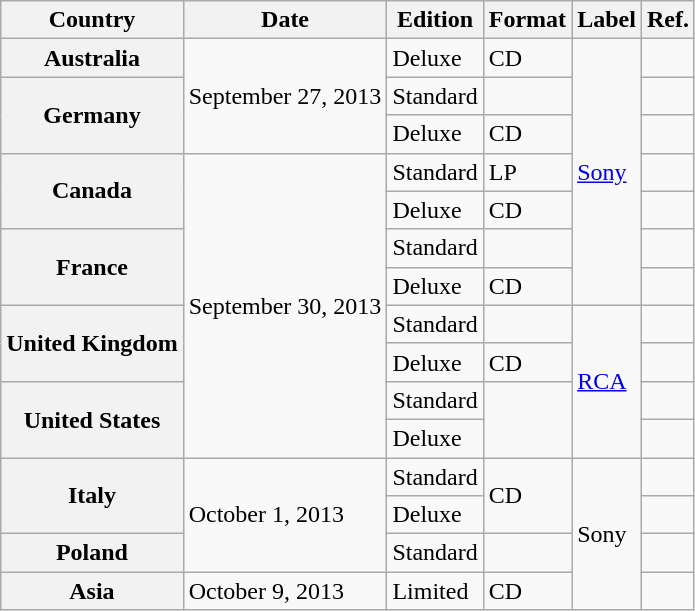<table class="wikitable plainrowheaders">
<tr>
<th scope="col">Country</th>
<th scope="col">Date</th>
<th scope="col">Edition</th>
<th scope="col">Format</th>
<th scope="col">Label</th>
<th scope="col">Ref.</th>
</tr>
<tr>
<th scope="row">Australia</th>
<td rowspan="3">September 27, 2013</td>
<td>Deluxe</td>
<td>CD</td>
<td rowspan="7"><a href='#'>Sony</a></td>
<td></td>
</tr>
<tr>
<th scope="row" rowspan="2">Germany</th>
<td>Standard</td>
<td></td>
<td></td>
</tr>
<tr>
<td>Deluxe</td>
<td>CD</td>
<td></td>
</tr>
<tr>
<th scope="row" rowspan="2">Canada</th>
<td rowspan="8">September 30, 2013</td>
<td>Standard</td>
<td>LP</td>
<td></td>
</tr>
<tr>
<td>Deluxe</td>
<td>CD</td>
<td></td>
</tr>
<tr>
<th scope="row" rowspan="2">France</th>
<td>Standard</td>
<td></td>
<td></td>
</tr>
<tr>
<td>Deluxe</td>
<td>CD</td>
<td></td>
</tr>
<tr>
<th scope="row" rowspan="2">United Kingdom</th>
<td>Standard</td>
<td></td>
<td rowspan="4"><a href='#'>RCA</a></td>
<td></td>
</tr>
<tr>
<td>Deluxe</td>
<td>CD</td>
<td></td>
</tr>
<tr>
<th scope="row" rowspan="2">United States</th>
<td>Standard</td>
<td rowspan="2"></td>
<td></td>
</tr>
<tr>
<td>Deluxe</td>
<td></td>
</tr>
<tr>
<th scope="row" rowspan="2">Italy</th>
<td rowspan="3">October 1, 2013</td>
<td>Standard</td>
<td rowspan="2">CD</td>
<td rowspan="4">Sony</td>
<td></td>
</tr>
<tr>
<td>Deluxe</td>
<td></td>
</tr>
<tr>
<th scope="row">Poland</th>
<td>Standard</td>
<td></td>
<td></td>
</tr>
<tr>
<th scope="row">Asia</th>
<td>October 9, 2013</td>
<td>Limited</td>
<td>CD</td>
<td></td>
</tr>
</table>
